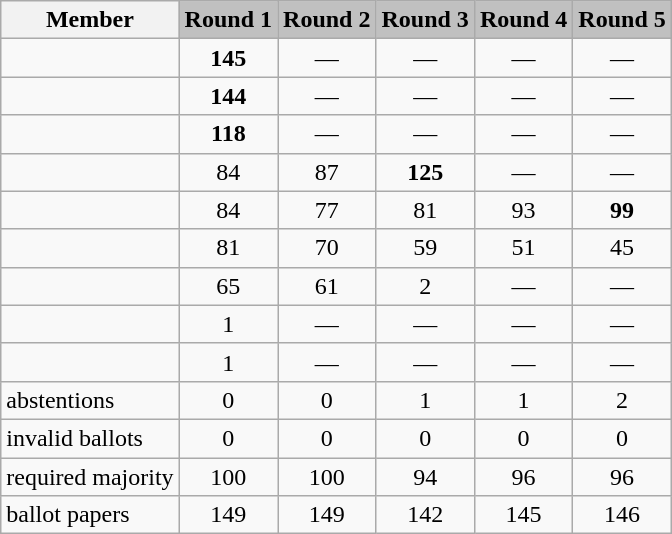<table class="wikitable collapsible">
<tr>
<th>Member</th>
<td style="background:silver;"><strong>Round 1</strong></td>
<td style="background:silver;"><strong>Round 2</strong></td>
<td style="background:silver;"><strong>Round 3</strong></td>
<td style="background:silver;"><strong>Round 4</strong></td>
<td style="background:silver;"><strong>Round 5</strong></td>
</tr>
<tr>
<td></td>
<td style="text-align:center;"><strong>145</strong></td>
<td style="text-align:center;">—</td>
<td style="text-align:center;">—</td>
<td style="text-align:center;">—</td>
<td style="text-align:center;">—</td>
</tr>
<tr>
<td></td>
<td style="text-align:center;"><strong>144</strong></td>
<td style="text-align:center;">—</td>
<td style="text-align:center;">—</td>
<td style="text-align:center;">—</td>
<td style="text-align:center;">—</td>
</tr>
<tr>
<td></td>
<td style="text-align:center;"><strong>118</strong></td>
<td style="text-align:center;">—</td>
<td style="text-align:center;">—</td>
<td style="text-align:center;">—</td>
<td style="text-align:center;">—</td>
</tr>
<tr>
<td></td>
<td style="text-align:center;">84</td>
<td style="text-align:center;">87</td>
<td style="text-align:center;"><strong>125</strong></td>
<td style="text-align:center;">—</td>
<td style="text-align:center;">—</td>
</tr>
<tr>
<td></td>
<td style="text-align:center;">84</td>
<td style="text-align:center;">77</td>
<td style="text-align:center;">81</td>
<td style="text-align:center;">93</td>
<td style="text-align:center;"><strong>99</strong></td>
</tr>
<tr>
<td></td>
<td style="text-align:center;">81</td>
<td style="text-align:center;">70</td>
<td style="text-align:center;">59</td>
<td style="text-align:center;">51</td>
<td style="text-align:center;">45</td>
</tr>
<tr>
<td></td>
<td style="text-align:center;">65</td>
<td style="text-align:center;">61</td>
<td style="text-align:center;">2</td>
<td style="text-align:center;">—</td>
<td style="text-align:center;">—</td>
</tr>
<tr>
<td></td>
<td style="text-align:center;">1</td>
<td style="text-align:center;">—</td>
<td style="text-align:center;">—</td>
<td style="text-align:center;">—</td>
<td style="text-align:center;">—</td>
</tr>
<tr>
<td></td>
<td style="text-align:center;">1</td>
<td style="text-align:center;">—</td>
<td style="text-align:center;">—</td>
<td style="text-align:center;">—</td>
<td style="text-align:center;">—</td>
</tr>
<tr>
<td>abstentions</td>
<td style="text-align:center;">0</td>
<td style="text-align:center;">0</td>
<td style="text-align:center;">1</td>
<td style="text-align:center;">1</td>
<td style="text-align:center;">2</td>
</tr>
<tr>
<td>invalid ballots</td>
<td style="text-align:center;">0</td>
<td style="text-align:center;">0</td>
<td style="text-align:center;">0</td>
<td style="text-align:center;">0</td>
<td style="text-align:center;">0</td>
</tr>
<tr>
<td>required majority</td>
<td style="text-align:center;">100</td>
<td style="text-align:center;">100</td>
<td style="text-align:center;">94</td>
<td style="text-align:center;">96</td>
<td style="text-align:center;">96</td>
</tr>
<tr>
<td>ballot papers</td>
<td style="text-align:center;">149</td>
<td style="text-align:center;">149</td>
<td style="text-align:center;">142</td>
<td style="text-align:center;">145</td>
<td style="text-align:center;">146</td>
</tr>
</table>
